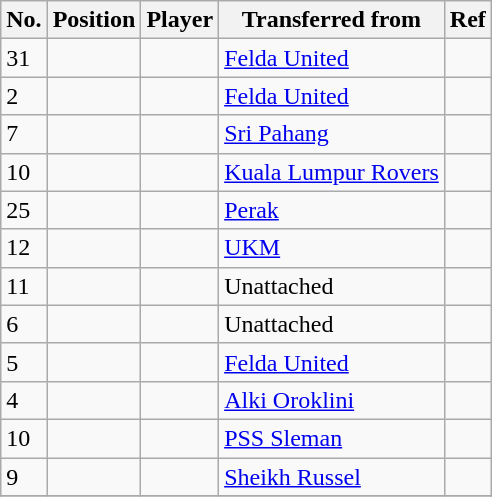<table class="wikitable plainrowheaders sortable" style="text-align:center; text-align:left">
<tr>
<th scope="col">No.</th>
<th scope="col">Position</th>
<th scope="col">Player</th>
<th scope="col">Transferred from</th>
<th scope="col" class="unsortable">Ref</th>
</tr>
<tr>
<td>31</td>
<td></td>
<td></td>
<td> <a href='#'>Felda United</a></td>
<td></td>
</tr>
<tr>
<td>2</td>
<td></td>
<td></td>
<td> <a href='#'>Felda United</a></td>
<td></td>
</tr>
<tr>
<td>7</td>
<td></td>
<td></td>
<td> <a href='#'>Sri Pahang</a></td>
<td></td>
</tr>
<tr>
<td>10</td>
<td></td>
<td></td>
<td> <a href='#'>Kuala Lumpur Rovers</a></td>
<td></td>
</tr>
<tr>
<td>25</td>
<td></td>
<td></td>
<td> <a href='#'>Perak</a></td>
<td></td>
</tr>
<tr>
<td>12</td>
<td></td>
<td></td>
<td> <a href='#'>UKM</a></td>
<td></td>
</tr>
<tr>
<td>11</td>
<td></td>
<td></td>
<td>Unattached</td>
<td></td>
</tr>
<tr>
<td>6</td>
<td></td>
<td></td>
<td>Unattached</td>
<td></td>
</tr>
<tr>
<td>5</td>
<td></td>
<td></td>
<td> <a href='#'>Felda United</a></td>
<td></td>
</tr>
<tr>
<td>4</td>
<td></td>
<td></td>
<td> <a href='#'>Alki Oroklini</a></td>
<td></td>
</tr>
<tr>
<td>10</td>
<td></td>
<td></td>
<td> <a href='#'>PSS Sleman</a></td>
<td></td>
</tr>
<tr>
<td>9</td>
<td></td>
<td></td>
<td> <a href='#'>Sheikh Russel</a></td>
<td></td>
</tr>
<tr>
</tr>
</table>
